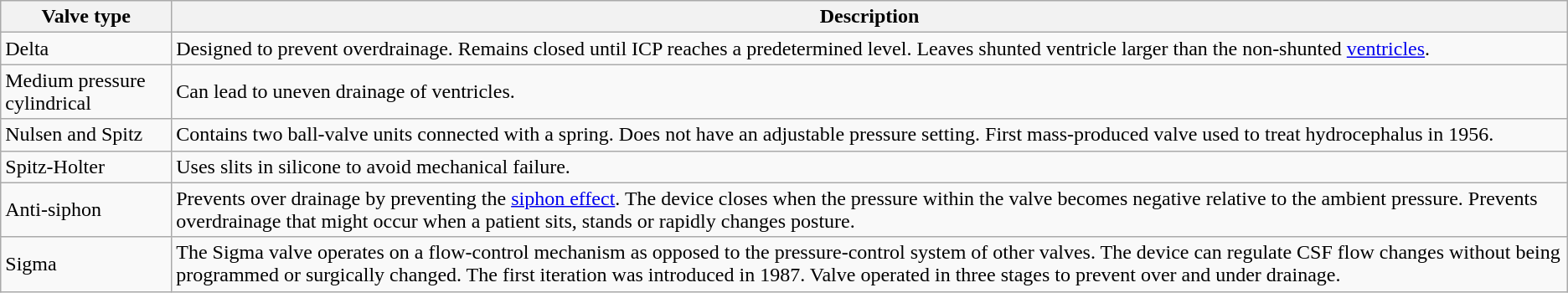<table class="wikitable">
<tr>
<th>Valve type</th>
<th>Description</th>
</tr>
<tr>
<td>Delta</td>
<td>Designed to prevent overdrainage. Remains closed until ICP reaches a predetermined level. Leaves shunted ventricle larger than the non-shunted <a href='#'>ventricles</a>.</td>
</tr>
<tr>
<td>Medium pressure cylindrical</td>
<td>Can lead to uneven drainage of ventricles.</td>
</tr>
<tr>
<td>Nulsen and Spitz</td>
<td>Contains two ball-valve units connected with a spring. Does not have an adjustable pressure setting. First mass-produced valve used to treat hydrocephalus in 1956.</td>
</tr>
<tr>
<td>Spitz-Holter</td>
<td>Uses slits in silicone to avoid mechanical failure.</td>
</tr>
<tr>
<td>Anti-siphon</td>
<td>Prevents over drainage by preventing the <a href='#'>siphon effect</a>. The device closes when the pressure within the valve becomes negative relative to the ambient pressure. Prevents overdrainage that might occur when a patient sits, stands or rapidly changes posture.</td>
</tr>
<tr>
<td>Sigma</td>
<td>The Sigma valve operates on a flow-control mechanism as opposed to the pressure-control system of other valves. The device can regulate CSF flow changes without being programmed or surgically changed. The first iteration was introduced in 1987. Valve operated in three stages to prevent over and under drainage.</td>
</tr>
</table>
